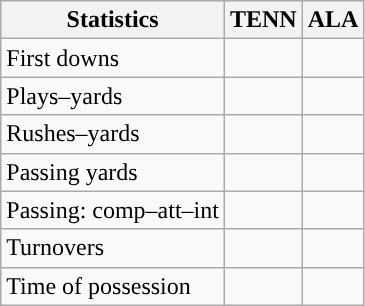<table class="wikitable" style="float:left">
<tr>
<th>Statistics</th>
<th>TENN</th>
<th>ALA</th>
</tr>
<tr>
<td>First downs</td>
<td></td>
<td></td>
</tr>
<tr>
<td>Plays–yards</td>
<td></td>
<td></td>
</tr>
<tr>
<td>Rushes–yards</td>
<td></td>
<td></td>
</tr>
<tr>
<td>Passing yards</td>
<td></td>
<td></td>
</tr>
<tr>
<td>Passing: comp–att–int</td>
<td></td>
<td></td>
</tr>
<tr>
<td>Turnovers</td>
<td></td>
<td></td>
</tr>
<tr>
<td>Time of possession</td>
<td></td>
<td></td>
</tr>
</table>
